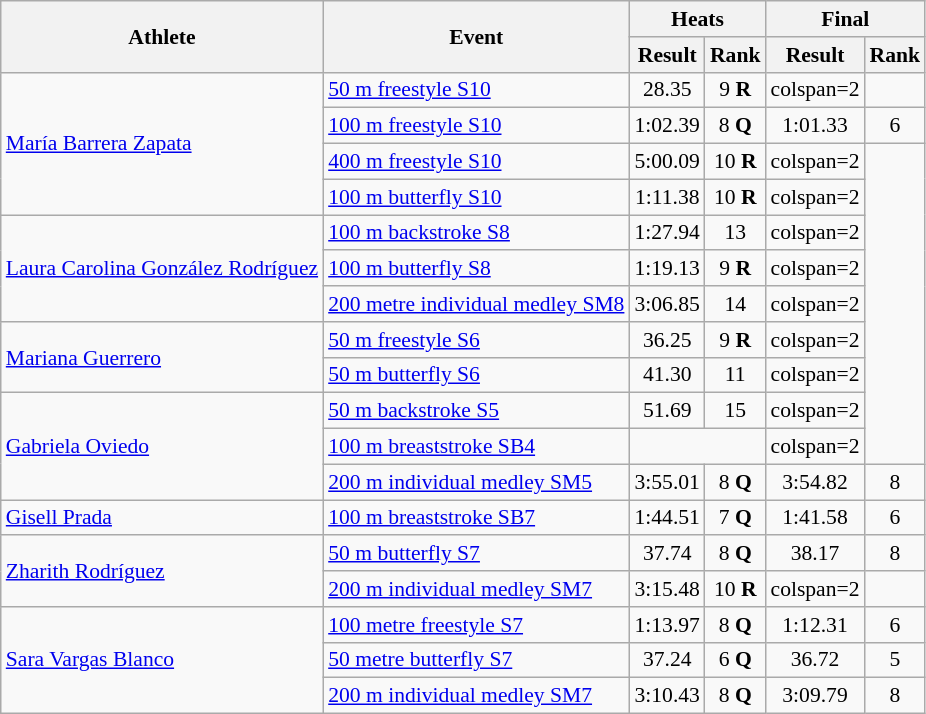<table class=wikitable style="font-size:90%">
<tr>
<th rowspan="2">Athlete</th>
<th rowspan="2">Event</th>
<th colspan="2">Heats</th>
<th colspan="2">Final</th>
</tr>
<tr>
<th>Result</th>
<th>Rank</th>
<th>Result</th>
<th>Rank</th>
</tr>
<tr style="text-align:center">
<td style="text-align:left" rowspan=4><a href='#'>María Barrera Zapata</a></td>
<td style="text-align:left"><a href='#'>50 m freestyle S10</a></td>
<td>28.35</td>
<td>9 <strong>R</strong></td>
<td>colspan=2 </td>
</tr>
<tr style="text-align:center">
<td style="text-align:left"><a href='#'>100 m freestyle S10</a></td>
<td>1:02.39</td>
<td>8 <strong>Q</strong></td>
<td>1:01.33</td>
<td>6</td>
</tr>
<tr style="text-align:center">
<td style="text-align:left"><a href='#'>400 m freestyle S10</a></td>
<td>5:00.09</td>
<td>10 <strong>R</strong></td>
<td>colspan=2 </td>
</tr>
<tr style="text-align:center">
<td style="text-align:left"><a href='#'>100 m butterfly S10</a></td>
<td>1:11.38</td>
<td>10 <strong>R</strong></td>
<td>colspan=2 </td>
</tr>
<tr style="text-align:center">
<td style="text-align:left" rowspan=3><a href='#'>Laura Carolina González Rodríguez</a></td>
<td style="text-align:left"><a href='#'>100 m backstroke S8</a></td>
<td>1:27.94</td>
<td>13</td>
<td>colspan=2 </td>
</tr>
<tr style="text-align:center">
<td style="text-align:left"><a href='#'>100 m butterfly S8</a></td>
<td>1:19.13</td>
<td>9 <strong>R</strong></td>
<td>colspan=2 </td>
</tr>
<tr style="text-align:center">
<td style="text-align:left"><a href='#'>200 metre individual medley SM8</a></td>
<td>3:06.85</td>
<td>14</td>
<td>colspan=2 </td>
</tr>
<tr style="text-align:center">
<td style="text-align:left" rowspan=2><a href='#'>Mariana Guerrero</a></td>
<td style="text-align:left"><a href='#'>50 m freestyle S6</a></td>
<td>36.25</td>
<td>9 <strong>R</strong></td>
<td>colspan=2 </td>
</tr>
<tr style="text-align:center">
<td style="text-align:left"><a href='#'>50 m butterfly S6</a></td>
<td>41.30</td>
<td>11</td>
<td>colspan=2 </td>
</tr>
<tr style="text-align:center">
<td style="text-align:left" rowspan=3><a href='#'>Gabriela Oviedo</a></td>
<td style="text-align:left"><a href='#'>50 m backstroke S5</a></td>
<td>51.69</td>
<td>15</td>
<td>colspan=2 </td>
</tr>
<tr style="text-align:center">
<td style="text-align:left"><a href='#'>100 m breaststroke SB4</a></td>
<td colspan=2><strong></strong></td>
<td>colspan=2 </td>
</tr>
<tr style="text-align:center">
<td style="text-align:left"><a href='#'>200 m individual medley SM5</a></td>
<td>3:55.01</td>
<td>8 <strong>Q</strong></td>
<td>3:54.82</td>
<td>8</td>
</tr>
<tr style="text-align:center">
<td style="text-align:left"><a href='#'>Gisell Prada</a></td>
<td style="text-align:left"><a href='#'>100 m breaststroke SB7</a></td>
<td>1:44.51</td>
<td>7 <strong>Q</strong></td>
<td>1:41.58</td>
<td>6</td>
</tr>
<tr style="text-align:center">
<td style="text-align:left" rowspan=2><a href='#'>Zharith Rodríguez</a></td>
<td style="text-align:left"><a href='#'>50 m butterfly S7</a></td>
<td>37.74</td>
<td>8 <strong>Q</strong></td>
<td>38.17</td>
<td>8</td>
</tr>
<tr style="text-align:center">
<td style="text-align:left"><a href='#'>200 m individual medley SM7</a></td>
<td>3:15.48</td>
<td>10 <strong>R</strong></td>
<td>colspan=2 </td>
</tr>
<tr style="text-align:center">
<td style="text-align:left" rowspan=3><a href='#'>Sara Vargas Blanco</a></td>
<td style="text-align:left"><a href='#'>100 metre freestyle S7</a></td>
<td>1:13.97</td>
<td>8 <strong>Q</strong></td>
<td>1:12.31</td>
<td>6</td>
</tr>
<tr style="text-align:center">
<td style="text-align:left"><a href='#'>50 metre butterfly S7</a></td>
<td>37.24</td>
<td>6 <strong>Q</strong></td>
<td>36.72</td>
<td>5</td>
</tr>
<tr style="text-align:center">
<td style="text-align:left"><a href='#'>200 m individual medley SM7</a></td>
<td>3:10.43</td>
<td>8 <strong>Q</strong></td>
<td>3:09.79</td>
<td>8</td>
</tr>
</table>
